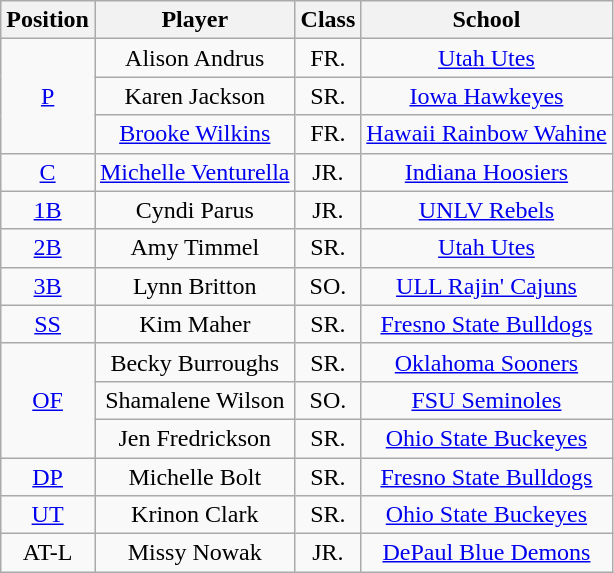<table class="wikitable">
<tr>
<th>Position</th>
<th>Player</th>
<th>Class</th>
<th>School</th>
</tr>
<tr align=center>
<td rowspan=3><a href='#'>P</a></td>
<td>Alison Andrus</td>
<td>FR.</td>
<td><a href='#'>Utah Utes</a></td>
</tr>
<tr align=center>
<td>Karen Jackson</td>
<td>SR.</td>
<td><a href='#'>Iowa Hawkeyes</a></td>
</tr>
<tr align=center>
<td><a href='#'>Brooke Wilkins</a></td>
<td>FR.</td>
<td><a href='#'>Hawaii Rainbow Wahine</a></td>
</tr>
<tr align=center>
<td rowspan=1><a href='#'>C</a></td>
<td><a href='#'>Michelle Venturella</a></td>
<td>JR.</td>
<td><a href='#'>Indiana Hoosiers</a></td>
</tr>
<tr align=center>
<td rowspan=1><a href='#'>1B</a></td>
<td>Cyndi Parus</td>
<td>JR.</td>
<td><a href='#'>UNLV Rebels</a></td>
</tr>
<tr align=center>
<td rowspan=1><a href='#'>2B</a></td>
<td>Amy Timmel</td>
<td>SR.</td>
<td><a href='#'>Utah Utes</a></td>
</tr>
<tr align=center>
<td rowspan=1><a href='#'>3B</a></td>
<td>Lynn Britton</td>
<td>SO.</td>
<td><a href='#'>ULL Rajin' Cajuns</a></td>
</tr>
<tr align=center>
<td rowspan=1><a href='#'>SS</a></td>
<td>Kim Maher</td>
<td>SR.</td>
<td><a href='#'>Fresno State Bulldogs</a></td>
</tr>
<tr align=center>
<td rowspan=3><a href='#'>OF</a></td>
<td>Becky Burroughs</td>
<td>SR.</td>
<td><a href='#'>Oklahoma Sooners</a></td>
</tr>
<tr align=center>
<td>Shamalene Wilson</td>
<td>SO.</td>
<td><a href='#'>FSU Seminoles</a></td>
</tr>
<tr align=center>
<td>Jen Fredrickson</td>
<td>SR.</td>
<td><a href='#'>Ohio State Buckeyes</a></td>
</tr>
<tr align=center>
<td rowspan=1><a href='#'>DP</a></td>
<td>Michelle Bolt</td>
<td>SR.</td>
<td><a href='#'>Fresno State Bulldogs</a></td>
</tr>
<tr align=center>
<td rowspan=1><a href='#'>UT</a></td>
<td>Krinon Clark</td>
<td>SR.</td>
<td><a href='#'>Ohio State Buckeyes</a></td>
</tr>
<tr align=center>
<td rowspan=1>AT-L</td>
<td>Missy Nowak</td>
<td>JR.</td>
<td><a href='#'>DePaul Blue Demons</a></td>
</tr>
</table>
